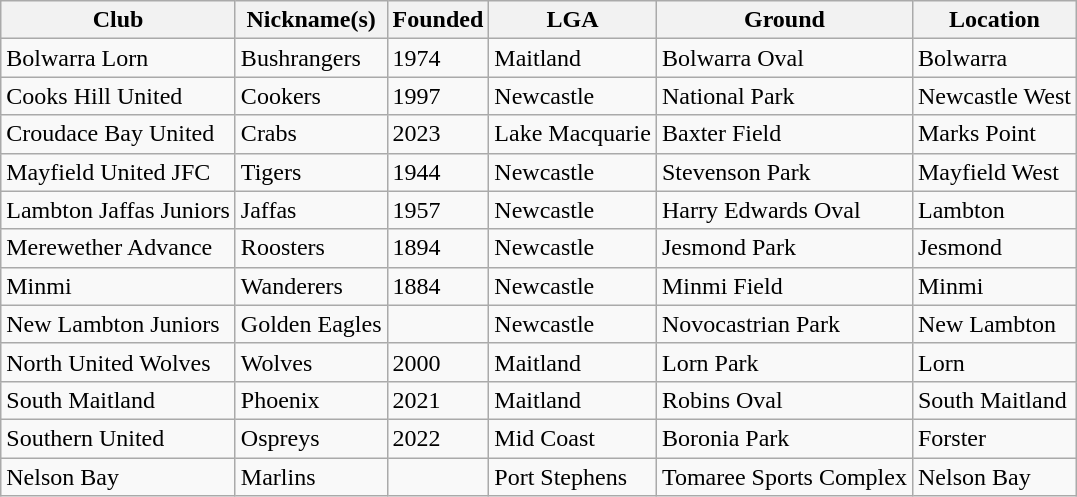<table class="wikitable sortable">
<tr>
<th>Club</th>
<th>Nickname(s)</th>
<th>Founded</th>
<th>LGA</th>
<th>Ground</th>
<th>Location</th>
</tr>
<tr>
<td>Bolwarra Lorn</td>
<td>Bushrangers</td>
<td>1974</td>
<td>Maitland</td>
<td>Bolwarra Oval</td>
<td>Bolwarra</td>
</tr>
<tr>
<td>Cooks Hill United</td>
<td>Cookers</td>
<td>1997</td>
<td>Newcastle</td>
<td>National Park</td>
<td>Newcastle West</td>
</tr>
<tr>
<td>Croudace Bay United</td>
<td>Crabs</td>
<td>2023</td>
<td>Lake Macquarie</td>
<td>Baxter Field</td>
<td>Marks Point</td>
</tr>
<tr>
<td>Mayfield United JFC</td>
<td>Tigers</td>
<td>1944</td>
<td>Newcastle</td>
<td>Stevenson Park</td>
<td>Mayfield West</td>
</tr>
<tr>
<td>Lambton Jaffas Juniors</td>
<td>Jaffas</td>
<td>1957</td>
<td>Newcastle</td>
<td>Harry Edwards Oval</td>
<td>Lambton</td>
</tr>
<tr>
<td>Merewether Advance</td>
<td>Roosters</td>
<td>1894</td>
<td>Newcastle</td>
<td>Jesmond Park</td>
<td>Jesmond</td>
</tr>
<tr>
<td>Minmi</td>
<td>Wanderers</td>
<td>1884</td>
<td>Newcastle</td>
<td>Minmi Field</td>
<td>Minmi</td>
</tr>
<tr>
<td>New Lambton Juniors</td>
<td>Golden Eagles</td>
<td></td>
<td>Newcastle</td>
<td>Novocastrian Park</td>
<td>New Lambton</td>
</tr>
<tr>
<td>North United Wolves</td>
<td>Wolves</td>
<td>2000</td>
<td>Maitland</td>
<td>Lorn Park</td>
<td>Lorn</td>
</tr>
<tr>
<td>South Maitland</td>
<td>Phoenix</td>
<td>2021</td>
<td>Maitland</td>
<td>Robins Oval</td>
<td>South Maitland</td>
</tr>
<tr>
<td>Southern United</td>
<td>Ospreys</td>
<td>2022</td>
<td>Mid Coast</td>
<td>Boronia Park</td>
<td>Forster</td>
</tr>
<tr>
<td>Nelson Bay</td>
<td>Marlins</td>
<td></td>
<td>Port Stephens</td>
<td>Tomaree Sports Complex</td>
<td>Nelson Bay</td>
</tr>
</table>
